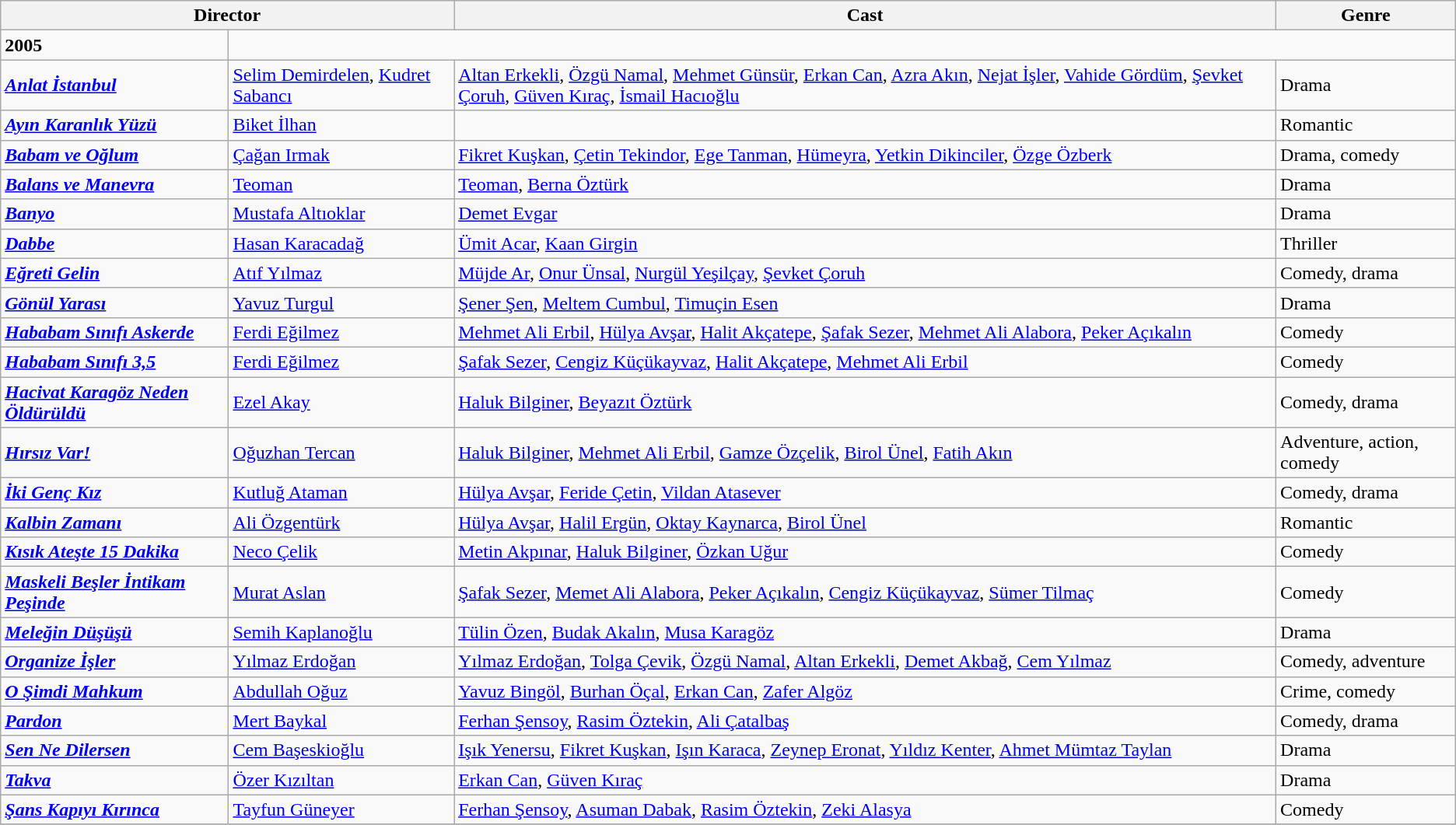<table class="wikitable">
<tr>
<th colspan="2">Director</th>
<th>Cast</th>
<th>Genre</th>
</tr>
<tr>
<td><strong>2005</strong></td>
</tr>
<tr>
<td><strong><em><a href='#'>Anlat İstanbul</a></em></strong></td>
<td><a href='#'>Selim Demirdelen</a>, <a href='#'>Kudret Sabancı</a></td>
<td><a href='#'>Altan Erkekli</a>, <a href='#'>Özgü Namal</a>, <a href='#'>Mehmet Günsür</a>, <a href='#'>Erkan Can</a>, <a href='#'>Azra Akın</a>, <a href='#'>Nejat İşler</a>, <a href='#'>Vahide Gördüm</a>, <a href='#'>Şevket Çoruh</a>, <a href='#'>Güven Kıraç</a>, <a href='#'>İsmail Hacıoğlu</a></td>
<td>Drama</td>
</tr>
<tr>
<td><strong><em><a href='#'>Ayın Karanlık Yüzü</a></em></strong></td>
<td><a href='#'>Biket İlhan</a></td>
<td></td>
<td>Romantic</td>
</tr>
<tr>
<td><strong><em><a href='#'>Babam ve Oğlum</a></em></strong></td>
<td><a href='#'>Çağan Irmak</a></td>
<td><a href='#'>Fikret Kuşkan</a>, <a href='#'>Çetin Tekindor</a>, <a href='#'>Ege Tanman</a>, <a href='#'>Hümeyra</a>, <a href='#'>Yetkin Dikinciler</a>, <a href='#'>Özge Özberk</a></td>
<td>Drama, comedy</td>
</tr>
<tr>
<td><strong><em><a href='#'>Balans ve Manevra</a></em></strong></td>
<td><a href='#'>Teoman</a></td>
<td><a href='#'>Teoman</a>, <a href='#'>Berna Öztürk</a></td>
<td>Drama</td>
</tr>
<tr>
<td><strong><em><a href='#'>Banyo</a></em></strong></td>
<td><a href='#'>Mustafa Altıoklar</a></td>
<td><a href='#'>Demet Evgar</a></td>
<td>Drama</td>
</tr>
<tr>
<td><strong><em><a href='#'>Dabbe</a></em></strong></td>
<td><a href='#'>Hasan Karacadağ</a></td>
<td><a href='#'>Ümit Acar</a>, <a href='#'>Kaan Girgin</a></td>
<td>Thriller</td>
</tr>
<tr>
<td><strong><em><a href='#'>Eğreti Gelin</a></em></strong></td>
<td><a href='#'>Atıf Yılmaz</a></td>
<td><a href='#'>Müjde Ar</a>, <a href='#'>Onur Ünsal</a>, <a href='#'>Nurgül Yeşilçay</a>, <a href='#'>Şevket Çoruh</a></td>
<td>Comedy, drama</td>
</tr>
<tr>
<td><strong><em><a href='#'>Gönül Yarası</a></em></strong></td>
<td><a href='#'>Yavuz Turgul</a></td>
<td><a href='#'>Şener Şen</a>, <a href='#'>Meltem Cumbul</a>, <a href='#'>Timuçin Esen</a></td>
<td>Drama</td>
</tr>
<tr>
<td><strong><em><a href='#'>Hababam Sınıfı Askerde</a></em></strong></td>
<td><a href='#'>Ferdi Eğilmez</a></td>
<td><a href='#'>Mehmet Ali Erbil</a>, <a href='#'>Hülya Avşar</a>, <a href='#'>Halit Akçatepe</a>, <a href='#'>Şafak Sezer</a>, <a href='#'>Mehmet Ali Alabora</a>, <a href='#'>Peker Açıkalın</a></td>
<td>Comedy</td>
</tr>
<tr>
<td><strong><em><a href='#'>Hababam Sınıfı 3,5</a></em></strong></td>
<td><a href='#'>Ferdi Eğilmez</a></td>
<td><a href='#'>Şafak Sezer</a>, <a href='#'>Cengiz Küçükayvaz</a>, <a href='#'>Halit Akçatepe</a>, <a href='#'>Mehmet Ali Erbil</a></td>
<td>Comedy</td>
</tr>
<tr>
<td><strong><em><a href='#'>Hacivat Karagöz Neden Öldürüldü</a></em></strong></td>
<td><a href='#'>Ezel Akay</a></td>
<td><a href='#'>Haluk Bilginer</a>, <a href='#'>Beyazıt Öztürk</a></td>
<td>Comedy, drama</td>
</tr>
<tr>
<td><strong><em><a href='#'>Hırsız Var!</a></em></strong></td>
<td><a href='#'>Oğuzhan Tercan</a></td>
<td><a href='#'>Haluk Bilginer</a>, <a href='#'>Mehmet Ali Erbil</a>, <a href='#'>Gamze Özçelik</a>, <a href='#'>Birol Ünel</a>, <a href='#'>Fatih Akın</a></td>
<td>Adventure, action, comedy</td>
</tr>
<tr>
<td><strong><em><a href='#'>İki Genç Kız</a></em></strong></td>
<td><a href='#'>Kutluğ Ataman</a></td>
<td><a href='#'>Hülya Avşar</a>, <a href='#'>Feride Çetin</a>, <a href='#'>Vildan Atasever</a></td>
<td>Comedy, drama</td>
</tr>
<tr>
<td><strong><em><a href='#'>Kalbin Zamanı</a></em></strong></td>
<td><a href='#'>Ali Özgentürk</a></td>
<td><a href='#'>Hülya Avşar</a>, <a href='#'>Halil Ergün</a>, <a href='#'>Oktay Kaynarca</a>, <a href='#'>Birol Ünel</a></td>
<td>Romantic</td>
</tr>
<tr>
<td><strong><em><a href='#'>Kısık Ateşte 15 Dakika</a></em></strong></td>
<td><a href='#'>Neco Çelik</a></td>
<td><a href='#'>Metin Akpınar</a>, <a href='#'>Haluk Bilginer</a>, <a href='#'>Özkan Uğur</a></td>
<td>Comedy</td>
</tr>
<tr>
<td><strong><em><a href='#'>Maskeli Beşler İntikam Peşinde</a></em></strong></td>
<td><a href='#'>Murat Aslan</a></td>
<td><a href='#'>Şafak Sezer</a>, <a href='#'>Memet Ali Alabora</a>, <a href='#'>Peker Açıkalın</a>, <a href='#'>Cengiz Küçükayvaz</a>, <a href='#'>Sümer Tilmaç</a></td>
<td>Comedy</td>
</tr>
<tr>
<td><strong><em><a href='#'>Meleğin Düşüşü</a></em></strong></td>
<td><a href='#'>Semih Kaplanoğlu</a></td>
<td><a href='#'>Tülin Özen</a>, <a href='#'>Budak Akalın</a>, <a href='#'>Musa Karagöz</a></td>
<td>Drama</td>
</tr>
<tr>
<td><strong><em><a href='#'>Organize İşler</a></em></strong></td>
<td><a href='#'>Yılmaz Erdoğan</a></td>
<td><a href='#'>Yılmaz Erdoğan</a>, <a href='#'>Tolga Çevik</a>, <a href='#'>Özgü Namal</a>, <a href='#'>Altan Erkekli</a>, <a href='#'>Demet Akbağ</a>, <a href='#'>Cem Yılmaz</a></td>
<td>Comedy, adventure</td>
</tr>
<tr>
<td><strong><em><a href='#'>O Şimdi Mahkum</a></em></strong></td>
<td><a href='#'>Abdullah Oğuz</a></td>
<td><a href='#'>Yavuz Bingöl</a>, <a href='#'>Burhan Öçal</a>, <a href='#'>Erkan Can</a>, <a href='#'>Zafer Algöz</a></td>
<td>Crime, comedy</td>
</tr>
<tr>
<td><strong><em><a href='#'>Pardon</a></em></strong></td>
<td><a href='#'>Mert Baykal</a></td>
<td><a href='#'>Ferhan Şensoy</a>, <a href='#'>Rasim Öztekin</a>, <a href='#'>Ali Çatalbaş</a></td>
<td>Comedy, drama</td>
</tr>
<tr>
<td><strong><em><a href='#'>Sen Ne Dilersen</a></em></strong></td>
<td><a href='#'>Cem Başeskioğlu</a></td>
<td><a href='#'>Işık Yenersu</a>, <a href='#'>Fikret Kuşkan</a>, <a href='#'>Işın Karaca</a>, <a href='#'>Zeynep Eronat</a>, <a href='#'>Yıldız Kenter</a>, <a href='#'>Ahmet Mümtaz Taylan</a></td>
<td>Drama</td>
</tr>
<tr>
<td><strong><em><a href='#'>Takva</a></em></strong></td>
<td><a href='#'>Özer Kızıltan</a></td>
<td><a href='#'>Erkan Can</a>, <a href='#'>Güven Kıraç</a></td>
<td>Drama</td>
</tr>
<tr>
<td><strong><em><a href='#'>Şans Kapıyı Kırınca</a></em></strong></td>
<td><a href='#'>Tayfun Güneyer</a></td>
<td><a href='#'>Ferhan Şensoy</a>, <a href='#'>Asuman Dabak</a>, <a href='#'>Rasim Öztekin</a>, <a href='#'>Zeki Alasya</a></td>
<td>Comedy</td>
</tr>
<tr>
</tr>
</table>
